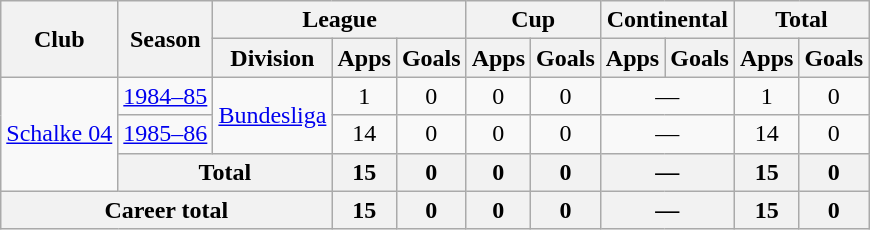<table class=wikitable style="text-align: center">
<tr>
<th rowspan=2>Club</th>
<th rowspan=2>Season</th>
<th colspan=3>League</th>
<th colspan=2>Cup</th>
<th colspan=2>Continental</th>
<th colspan=2>Total</th>
</tr>
<tr>
<th>Division</th>
<th>Apps</th>
<th>Goals</th>
<th>Apps</th>
<th>Goals</th>
<th>Apps</th>
<th>Goals</th>
<th>Apps</th>
<th>Goals</th>
</tr>
<tr>
<td rowspan=3><a href='#'>Schalke 04</a></td>
<td><a href='#'>1984–85</a></td>
<td rowspan=2><a href='#'>Bundesliga</a></td>
<td>1</td>
<td>0</td>
<td>0</td>
<td>0</td>
<td colspan=2>—</td>
<td>1</td>
<td>0</td>
</tr>
<tr>
<td><a href='#'>1985–86</a></td>
<td>14</td>
<td>0</td>
<td>0</td>
<td>0</td>
<td colspan=2>—</td>
<td>14</td>
<td>0</td>
</tr>
<tr>
<th colspan=2>Total</th>
<th>15</th>
<th>0</th>
<th>0</th>
<th>0</th>
<th colspan=2>—</th>
<th>15</th>
<th>0</th>
</tr>
<tr>
<th colspan=3>Career total</th>
<th>15</th>
<th>0</th>
<th>0</th>
<th>0</th>
<th colspan=2>—</th>
<th>15</th>
<th>0</th>
</tr>
</table>
